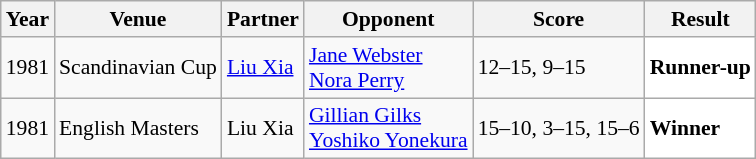<table class="sortable wikitable" style="font-size: 90%;">
<tr>
<th>Year</th>
<th>Venue</th>
<th>Partner</th>
<th>Opponent</th>
<th>Score</th>
<th>Result</th>
</tr>
<tr>
<td align="center">1981</td>
<td align="left">Scandinavian Cup</td>
<td align="left"> <a href='#'>Liu Xia</a></td>
<td align="left"> <a href='#'>Jane Webster</a> <br> <a href='#'>Nora Perry</a></td>
<td align="left">12–15, 9–15</td>
<td style="text-align:left; background:white"> <strong>Runner-up</strong></td>
</tr>
<tr>
<td align="center">1981</td>
<td align="left">English Masters</td>
<td align="left"> Liu Xia</td>
<td align="left"> <a href='#'>Gillian Gilks</a> <br> <a href='#'>Yoshiko Yonekura</a></td>
<td align="left">15–10, 3–15, 15–6</td>
<td style="text-align:left; background:white"> <strong>Winner</strong></td>
</tr>
</table>
